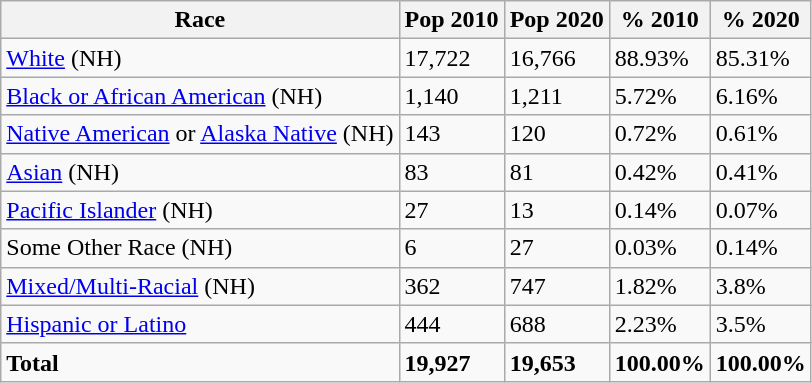<table class="wikitable">
<tr>
<th>Race</th>
<th>Pop 2010</th>
<th>Pop 2020</th>
<th>% 2010</th>
<th>% 2020</th>
</tr>
<tr>
<td><a href='#'>White</a> (NH)</td>
<td>17,722</td>
<td>16,766</td>
<td>88.93%</td>
<td>85.31%</td>
</tr>
<tr>
<td><a href='#'>Black or African American</a> (NH)</td>
<td>1,140</td>
<td>1,211</td>
<td>5.72%</td>
<td>6.16%</td>
</tr>
<tr>
<td><a href='#'>Native American</a> or <a href='#'>Alaska Native</a> (NH)</td>
<td>143</td>
<td>120</td>
<td>0.72%</td>
<td>0.61%</td>
</tr>
<tr>
<td><a href='#'>Asian</a> (NH)</td>
<td>83</td>
<td>81</td>
<td>0.42%</td>
<td>0.41%</td>
</tr>
<tr>
<td><a href='#'>Pacific Islander</a> (NH)</td>
<td>27</td>
<td>13</td>
<td>0.14%</td>
<td>0.07%</td>
</tr>
<tr>
<td>Some Other Race (NH)</td>
<td>6</td>
<td>27</td>
<td>0.03%</td>
<td>0.14%</td>
</tr>
<tr>
<td><a href='#'>Mixed/Multi-Racial</a> (NH)</td>
<td>362</td>
<td>747</td>
<td>1.82%</td>
<td>3.8%</td>
</tr>
<tr>
<td><a href='#'>Hispanic or Latino</a></td>
<td>444</td>
<td>688</td>
<td>2.23%</td>
<td>3.5%</td>
</tr>
<tr>
<td><strong>Total</strong></td>
<td><strong>19,927</strong></td>
<td><strong>19,653</strong></td>
<td><strong>100.00%</strong></td>
<td><strong>100.00%</strong></td>
</tr>
</table>
